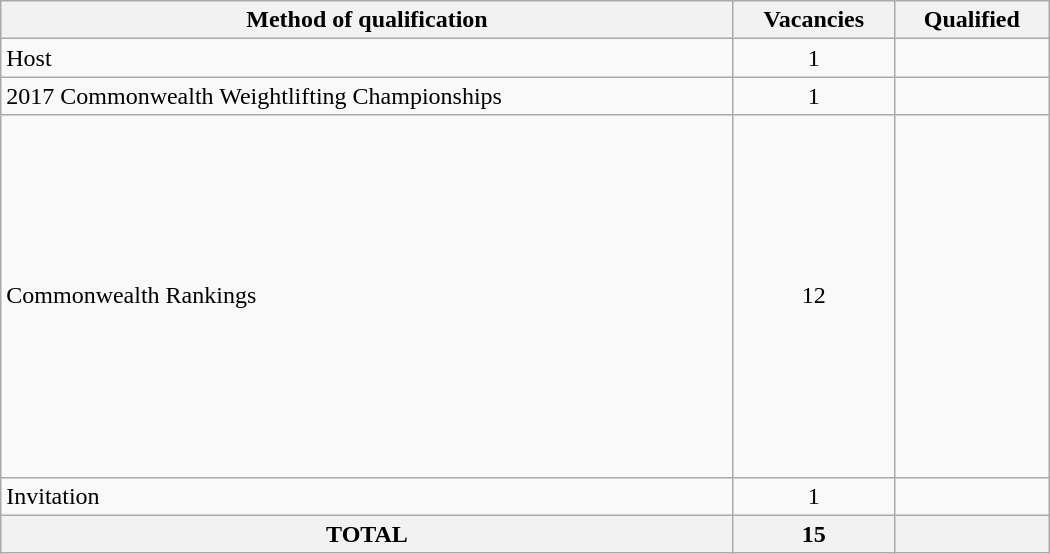<table class = "wikitable" width=700>
<tr>
<th>Method of qualification</th>
<th>Vacancies</th>
<th>Qualified</th>
</tr>
<tr>
<td>Host</td>
<td align="center">1</td>
<td></td>
</tr>
<tr>
<td>2017 Commonwealth Weightlifting Championships</td>
<td align="center">1</td>
<td></td>
</tr>
<tr>
<td>Commonwealth Rankings</td>
<td align="center">12</td>
<td><br><br><br><br><br><br><br><br><s></s><br><s></s><br><br><br><br></td>
</tr>
<tr>
<td>Invitation</td>
<td align="center">1</td>
<td></td>
</tr>
<tr>
<th>TOTAL</th>
<th>15</th>
<th></th>
</tr>
</table>
